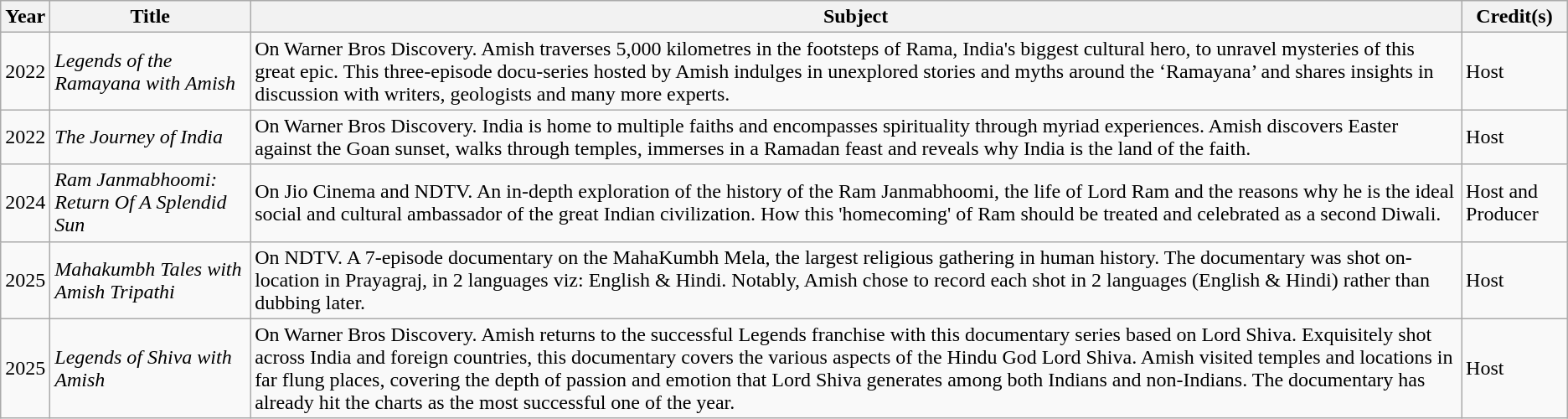<table class="wikitable">
<tr>
<th>Year</th>
<th>Title</th>
<th>Subject</th>
<th>Credit(s)</th>
</tr>
<tr>
<td>2022</td>
<td><em>Legends of the Ramayana with Amish</em></td>
<td>On Warner Bros Discovery. Amish traverses 5,000 kilometres in the footsteps of Rama, India's biggest cultural hero, to unravel mysteries of this great epic. This three-episode docu-series hosted by Amish indulges in unexplored stories and myths around the ‘Ramayana’ and shares insights in discussion with writers, geologists and many more experts.</td>
<td>Host</td>
</tr>
<tr>
<td>2022</td>
<td><em>The Journey of India</em></td>
<td>On Warner Bros Discovery. India is home to multiple faiths and encompasses spirituality through myriad experiences. Amish discovers Easter against the Goan sunset, walks through temples, immerses in a Ramadan feast and reveals why India is the land of the faith.</td>
<td>Host</td>
</tr>
<tr>
<td>2024</td>
<td><em>Ram Janmabhoomi: Return Of A Splendid Sun</em></td>
<td>On Jio Cinema and NDTV. An in-depth exploration of the history of the Ram Janmabhoomi, the life of Lord Ram and the reasons why he is the ideal social and cultural ambassador of the great Indian civilization. How this 'homecoming' of Ram should be treated and celebrated as a second Diwali.</td>
<td>Host and Producer</td>
</tr>
<tr>
<td>2025</td>
<td><em>Mahakumbh Tales with Amish Tripathi</em></td>
<td>On NDTV. A 7-episode documentary on the MahaKumbh Mela, the largest religious gathering in human history. The documentary was shot on-location in Prayagraj, in 2 languages viz: English & Hindi. Notably, Amish chose to record each shot in 2 languages (English & Hindi) rather than dubbing later.</td>
<td>Host</td>
</tr>
<tr>
<td>2025</td>
<td><em>Legends of Shiva with Amish</em></td>
<td>On Warner Bros Discovery. Amish returns to the successful Legends franchise with this documentary series based on Lord Shiva. Exquisitely shot across India and foreign countries, this documentary covers the various aspects of the Hindu God Lord Shiva. Amish visited temples and locations in far flung places, covering the depth of passion and emotion that Lord Shiva generates among both Indians and non-Indians. The documentary has already hit the charts as the most successful one of the year.</td>
<td>Host</td>
</tr>
</table>
